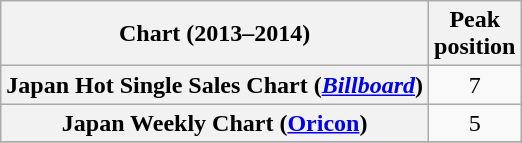<table class="wikitable plainrowheaders">
<tr>
<th>Chart (2013–2014)</th>
<th>Peak<br>position</th>
</tr>
<tr>
<th scope="row">Japan Hot Single Sales Chart (<em><a href='#'>Billboard</a></em>)</th>
<td style="text-align:center;">7</td>
</tr>
<tr>
<th scope="row">Japan Weekly Chart (<a href='#'>Oricon</a>)</th>
<td style="text-align:center;">5</td>
</tr>
<tr>
</tr>
</table>
